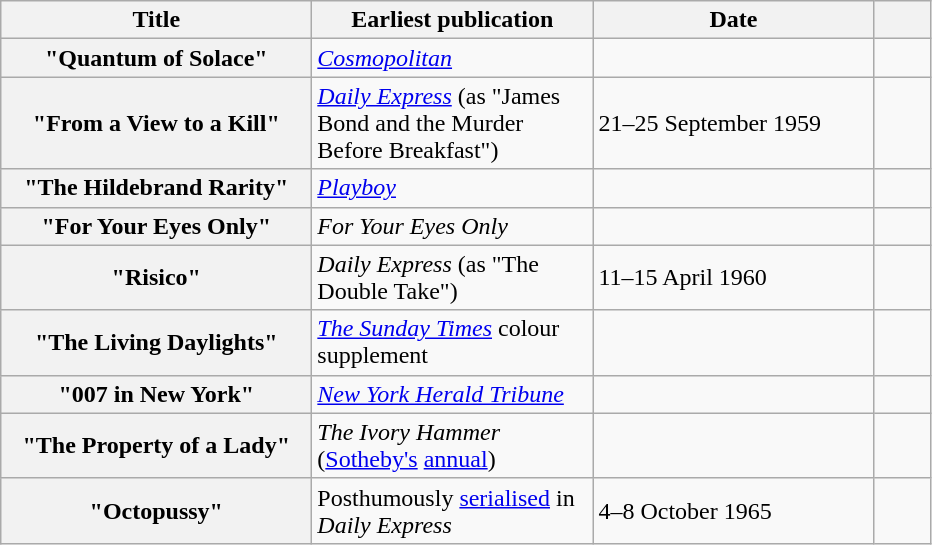<table class="wikitable plainrowheaders">
<tr>
<th scope="col" style="width: 200px;">Title</th>
<th scope="col" style="width: 180px;">Earliest publication</th>
<th scope="col" style="width: 180px;">Date</th>
<th scope="col" style="width: 30px;" class="unsortable"></th>
</tr>
<tr>
<th scope=row>"Quantum of Solace"</th>
<td><a href='#'><em>Cosmopolitan</em></a></td>
<td></td>
<td style="text-align: center;"></td>
</tr>
<tr>
<th scope=row>"From a View to a Kill"</th>
<td><em><a href='#'>Daily Express</a></em> (as "James Bond and the Murder Before Breakfast")</td>
<td>21–25 September 1959</td>
<td style="text-align: center;"></td>
</tr>
<tr>
<th scope=row>"The Hildebrand Rarity"</th>
<td><em><a href='#'>Playboy</a></em></td>
<td></td>
<td style="text-align: center;"></td>
</tr>
<tr>
<th scope=row>"For Your Eyes Only"</th>
<td><em>For Your Eyes Only</em></td>
<td></td>
<td></td>
</tr>
<tr>
<th scope=row>"Risico"</th>
<td><em>Daily Express</em> (as "The Double Take")</td>
<td>11–15 April 1960</td>
<td style="text-align: center;"></td>
</tr>
<tr>
<th scope=row>"The Living Daylights"</th>
<td><em><a href='#'>The Sunday Times</a></em> colour supplement</td>
<td></td>
<td style="text-align: center;"></td>
</tr>
<tr>
<th scope=row>"007 in New York"</th>
<td><em><a href='#'>New York Herald Tribune</a></em></td>
<td></td>
<td style="text-align: center;"></td>
</tr>
<tr>
<th scope=row>"The Property of a Lady"</th>
<td><em>The Ivory Hammer</em> (<a href='#'>Sotheby's</a> <a href='#'>annual</a>)</td>
<td></td>
<td style="text-align: center;"></td>
</tr>
<tr>
<th scope=row>"Octopussy"</th>
<td>Posthumously <a href='#'>serialised</a> in <em>Daily Express</em></td>
<td>4–8 October 1965</td>
<td style="text-align: center;"></td>
</tr>
</table>
